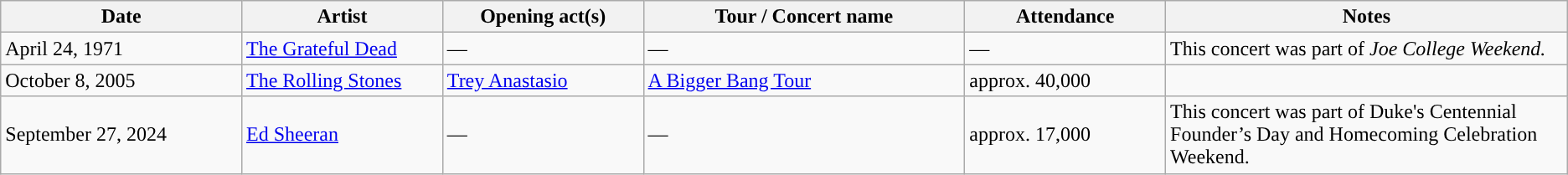<table class="wikitable" style=font-size:100% style="text-align:center">
<tr>
<th width=12% style="text-align:center;">Date</th>
<th width=10% style="text-align:center;">Artist</th>
<th width=10% style="text-align:center;">Opening act(s)</th>
<th width=16% style="text-align:center;">Tour / Concert name</th>
<th width=10% style="text-align:center;">Attendance</th>
<th width=20% style="text-align:center;">Notes</th>
</tr>
<tr>
<td>April 24, 1971</td>
<td><a href='#'>The Grateful Dead</a></td>
<td>—</td>
<td>—</td>
<td>—</td>
<td>This concert was part of <em>Joe College Weekend.</em></td>
</tr>
<tr>
<td>October 8, 2005</td>
<td><a href='#'>The Rolling Stones</a></td>
<td><a href='#'>Trey Anastasio</a></td>
<td><a href='#'>A Bigger Bang Tour</a></td>
<td>approx. 40,000</td>
<td></td>
</tr>
<tr>
<td>September 27, 2024</td>
<td><a href='#'>Ed Sheeran</a></td>
<td>—</td>
<td>—</td>
<td>approx. 17,000</td>
<td>This concert was part of Duke's Centennial Founder’s Day and Homecoming Celebration Weekend.</td>
</tr>
</table>
